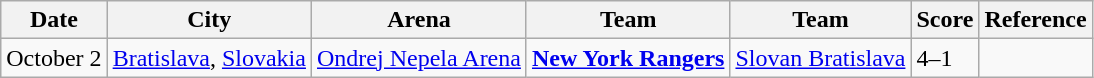<table class="wikitable">
<tr>
<th>Date</th>
<th>City</th>
<th>Arena</th>
<th>Team</th>
<th>Team</th>
<th>Score</th>
<th>Reference</th>
</tr>
<tr>
<td>October 2</td>
<td> <a href='#'>Bratislava</a>, <a href='#'>Slovakia</a></td>
<td><a href='#'>Ondrej Nepela Arena</a></td>
<td><strong><a href='#'>New York Rangers</a></strong></td>
<td><a href='#'>Slovan Bratislava</a></td>
<td>4–1</td>
<td></td>
</tr>
</table>
